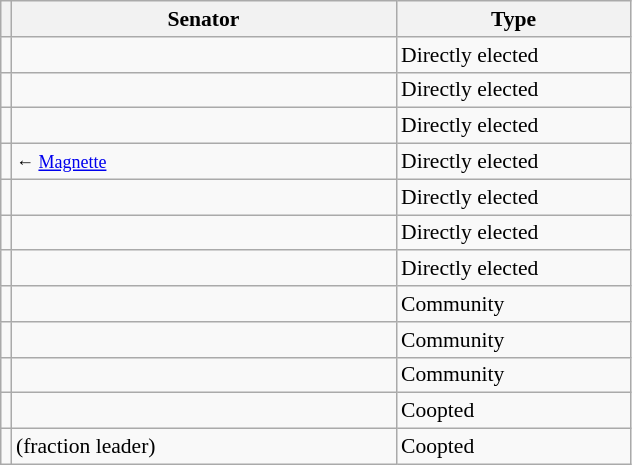<table class="sortable wikitable" style="text-align:left; font-size:90%">
<tr>
<th></th>
<th width="250">Senator</th>
<th width="150">Type</th>
</tr>
<tr>
<td></td>
<td></td>
<td>Directly elected</td>
</tr>
<tr>
<td></td>
<td></td>
<td>Directly elected</td>
</tr>
<tr>
<td></td>
<td></td>
<td>Directly elected</td>
</tr>
<tr>
<td></td>
<td> <small>← <a href='#'>Magnette</a></small></td>
<td>Directly elected</td>
</tr>
<tr>
<td></td>
<td></td>
<td>Directly elected</td>
</tr>
<tr>
<td></td>
<td></td>
<td>Directly elected</td>
</tr>
<tr>
<td></td>
<td></td>
<td>Directly elected</td>
</tr>
<tr>
<td></td>
<td></td>
<td>Community</td>
</tr>
<tr>
<td></td>
<td></td>
<td>Community</td>
</tr>
<tr>
<td></td>
<td></td>
<td>Community</td>
</tr>
<tr>
<td></td>
<td></td>
<td>Coopted</td>
</tr>
<tr>
<td></td>
<td> (fraction leader)</td>
<td>Coopted</td>
</tr>
</table>
